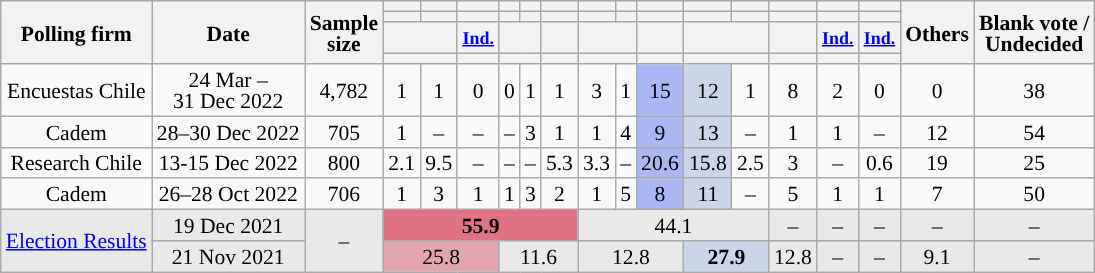<table class="wikitable sortable" style="text-align:center;font-size:90%;line-height:14px;">
<tr>
<th rowspan="4">Polling firm</th>
<th rowspan="4">Date</th>
<th rowspan="4">Sample<br>size</th>
<th></th>
<th></th>
<th></th>
<th></th>
<th></th>
<th></th>
<th></th>
<th></th>
<th></th>
<th></th>
<th></th>
<th></th>
<th></th>
<th></th>
<th rowspan="4" class="unsortable">Others</th>
<th rowspan="4" class="unsortable">Blank vote /<br>Undecided</th>
</tr>
<tr>
<th></th>
<th></th>
<th></th>
<th></th>
<th></th>
<th></th>
<th></th>
<th></th>
<th></th>
<th></th>
<th></th>
<th></th>
<th></th>
<th></th>
</tr>
<tr>
<th colspan=2></th>
<th><small><a href='#'>Ind.</a></small></th>
<th colspan=2></th>
<th></th>
<th colspan=2></th>
<th></th>
<th colspan="2"></th>
<th></th>
<th><small><a href='#'>Ind.</a></small></th>
<th><small><a href='#'>Ind.</a></small></th>
</tr>
<tr>
<th colspan=2 style="background:"></th>
<th style="background:"></th>
<th colspan=2 style="background:"></th>
<th style="background:"></th>
<th colspan=2 style="background:"></th>
<th style="background:"></th>
<th colspan=2 style="background:"></th>
<th style="background:"></th>
<th style="background:"></th>
<th style="background:"></th>
</tr>
<tr>
<td>Encuestas Chile</td>
<td>24 Mar –<br>31 Dec 2022</td>
<td>4,782</td>
<td>1</td>
<td>1</td>
<td>0</td>
<td>0</td>
<td>1</td>
<td>1</td>
<td>3</td>
<td>1</td>
<td style="background:#ABB7F2">15</td>
<td style="background:#CAD5E9">12</td>
<td>1</td>
<td>8</td>
<td>2</td>
<td>0</td>
<td>0</td>
<td>38</td>
</tr>
<tr>
<td>Cadem</td>
<td>28–30 Dec 2022</td>
<td>705</td>
<td>1</td>
<td>–</td>
<td>–</td>
<td>–</td>
<td>3</td>
<td>1</td>
<td>1</td>
<td>4</td>
<td style="background:#ABB7F2">9</td>
<td style="background:#CAD5E9">13</td>
<td>–</td>
<td>1</td>
<td>1</td>
<td>–</td>
<td>12</td>
<td>54</td>
</tr>
<tr>
<td>Research Chile</td>
<td>13-15 Dec 2022</td>
<td>800</td>
<td>2.1</td>
<td>9.5</td>
<td>–</td>
<td>–</td>
<td>–</td>
<td>5.3</td>
<td>3.3</td>
<td>–</td>
<td style="background:#ABB7F2">20.6</td>
<td style="background:#CAD5E9">15.8</td>
<td>2.5</td>
<td>3</td>
<td>–</td>
<td>0.6</td>
<td>19</td>
<td>25</td>
</tr>
<tr>
<td>Cadem</td>
<td>26–28 Oct 2022</td>
<td>706</td>
<td>1</td>
<td>3</td>
<td>1</td>
<td>1</td>
<td>3</td>
<td>2</td>
<td>1</td>
<td>5</td>
<td style="background:#ABB7F2">8</td>
<td style="background:#CAD5E9">11</td>
<td>–</td>
<td>5</td>
<td>1</td>
<td>1</td>
<td>7</td>
<td>50</td>
</tr>
<tr style="background:#E9E9E9;">
<td rowspan="2"><a href='#'>Election Results</a></td>
<td>19 Dec 2021</td>
<td rowspan="2">–</td>
<td colspan="6" style="background:#E07484"><strong>55.9</strong></td>
<td colspan="5">44.1</td>
<td>–</td>
<td>–</td>
<td>–</td>
<td>–</td>
<td>–</td>
</tr>
<tr style="background:#E9E9E9;">
<td>21 Nov 2021</td>
<td colspan="3"  style="background:#E2A5AE">25.8</td>
<td colspan="3">11.6</td>
<td colspan="3">12.8</td>
<td colspan="2" style="background:#CAD5E9"><strong>27.9</strong></td>
<td>12.8</td>
<td>–</td>
<td>–</td>
<td>9.1</td>
<td>–</td>
</tr>
</table>
